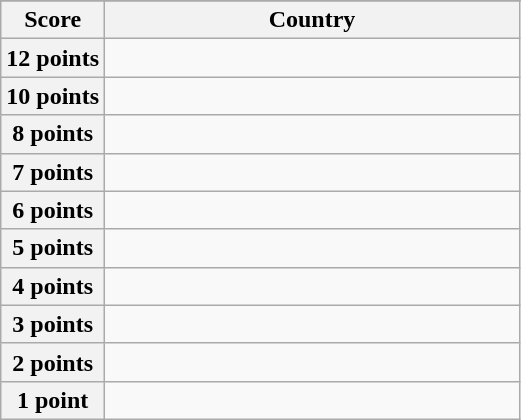<table class="wikitable">
<tr>
</tr>
<tr>
<th scope="col" width="20%">Score</th>
<th scope="col">Country</th>
</tr>
<tr>
<th scope="row">12 points</th>
<td></td>
</tr>
<tr>
<th scope="row">10 points</th>
<td></td>
</tr>
<tr>
<th scope="row">8 points</th>
<td></td>
</tr>
<tr>
<th scope="row">7 points</th>
<td></td>
</tr>
<tr>
<th scope="row">6 points</th>
<td></td>
</tr>
<tr>
<th scope="row">5 points</th>
<td></td>
</tr>
<tr>
<th scope="row">4 points</th>
<td></td>
</tr>
<tr>
<th scope="row">3 points</th>
<td></td>
</tr>
<tr>
<th scope="row">2 points</th>
<td></td>
</tr>
<tr>
<th scope="row">1 point</th>
<td></td>
</tr>
</table>
